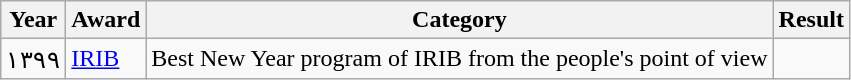<table class="wikitable">
<tr>
<th>Year</th>
<th>Award</th>
<th>Category</th>
<th>Result</th>
</tr>
<tr>
<td>۱۳۹۹</td>
<td><a href='#'>IRIB</a></td>
<td>Best New Year program of IRIB from the people's point of view</td>
<td></td>
</tr>
</table>
